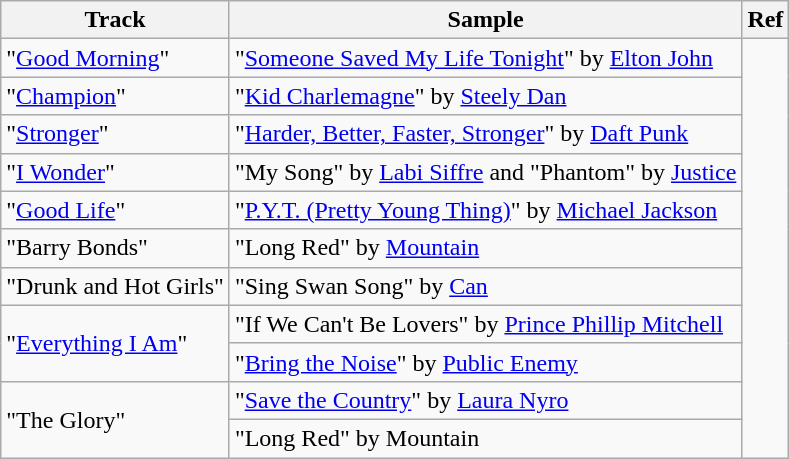<table class="wikitable">
<tr>
<th>Track</th>
<th>Sample</th>
<th>Ref</th>
</tr>
<tr>
<td>"<a href='#'>Good Morning</a>"</td>
<td>"<a href='#'>Someone Saved My Life Tonight</a>" by <a href='#'>Elton John</a></td>
<td rowspan="11"></td>
</tr>
<tr>
<td>"<a href='#'>Champion</a>"</td>
<td>"<a href='#'>Kid Charlemagne</a>" by <a href='#'>Steely Dan</a></td>
</tr>
<tr>
<td>"<a href='#'>Stronger</a>"</td>
<td>"<a href='#'>Harder, Better, Faster, Stronger</a>" by <a href='#'>Daft Punk</a></td>
</tr>
<tr>
<td>"<a href='#'>I Wonder</a>"</td>
<td>"My Song" by <a href='#'>Labi Siffre</a> and "Phantom" by <a href='#'>Justice</a></td>
</tr>
<tr>
<td>"<a href='#'>Good Life</a>"</td>
<td>"<a href='#'>P.Y.T. (Pretty Young Thing)</a>" by <a href='#'>Michael Jackson</a></td>
</tr>
<tr>
<td>"Barry Bonds"</td>
<td>"Long Red" by <a href='#'>Mountain</a></td>
</tr>
<tr>
<td>"Drunk and Hot Girls"</td>
<td>"Sing Swan Song" by <a href='#'>Can</a></td>
</tr>
<tr>
<td rowspan="2">"<a href='#'>Everything I Am</a>"</td>
<td>"If We Can't Be Lovers" by <a href='#'>Prince Phillip Mitchell</a></td>
</tr>
<tr>
<td>"<a href='#'>Bring the Noise</a>" by <a href='#'>Public Enemy</a></td>
</tr>
<tr>
<td rowspan="2">"The Glory"</td>
<td>"<a href='#'>Save the Country</a>" by <a href='#'>Laura Nyro</a></td>
</tr>
<tr>
<td>"Long Red" by Mountain</td>
</tr>
</table>
